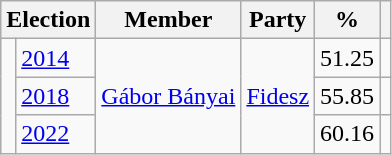<table class=wikitable>
<tr>
<th colspan=2>Election</th>
<th>Member</th>
<th>Party</th>
<th>%</th>
<th></th>
</tr>
<tr>
<td rowspan=3 bgcolor=></td>
<td><a href='#'>2014</a></td>
<td rowspan=3><a href='#'>Gábor Bányai</a></td>
<td rowspan=3><a href='#'>Fidesz</a></td>
<td align=right>51.25</td>
<td align=center></td>
</tr>
<tr>
<td><a href='#'>2018</a></td>
<td align=right>55.85</td>
<td align=center></td>
</tr>
<tr>
<td><a href='#'>2022</a></td>
<td align=right>60.16</td>
<td align=center></td>
</tr>
</table>
